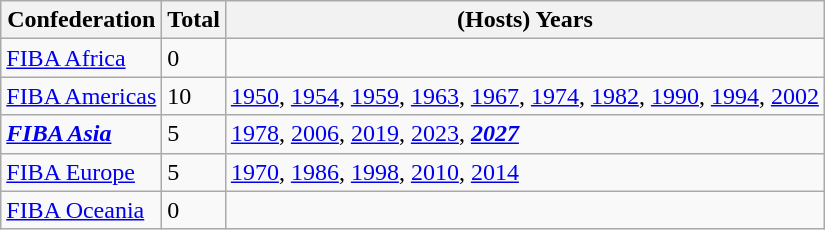<table class="wikitable sortable" style="text-align:left">
<tr>
<th scope="row">Confederation</th>
<th scope="col">Total</th>
<th scope="col" class="unsortable">(Hosts) Years</th>
</tr>
<tr>
<td><a href='#'>FIBA Africa</a></td>
<td>0</td>
<td> </td>
</tr>
<tr>
<td><a href='#'>FIBA Americas</a></td>
<td>10</td>
<td> <a href='#'>1950</a>,  <a href='#'>1954</a>,  <a href='#'>1959</a>,  <a href='#'>1963</a>,  <a href='#'>1967</a>,  <a href='#'>1974</a>,  <a href='#'>1982</a>,  <a href='#'>1990</a>,  <a href='#'>1994</a>,  <a href='#'>2002</a></td>
</tr>
<tr>
<td><strong><em><a href='#'>FIBA Asia</a></em></strong></td>
<td>5</td>
<td> <a href='#'>1978</a>,  <a href='#'>2006</a>,  <a href='#'>2019</a>,    <a href='#'>2023</a>,  <strong><em><a href='#'>2027</a></em></strong></td>
</tr>
<tr>
<td><a href='#'>FIBA Europe</a></td>
<td>5</td>
<td> <a href='#'>1970</a>,  <a href='#'>1986</a>,  <a href='#'>1998</a>,  <a href='#'>2010</a>,  <a href='#'>2014</a></td>
</tr>
<tr>
<td><a href='#'>FIBA Oceania</a></td>
<td>0</td>
<td> </td>
</tr>
</table>
